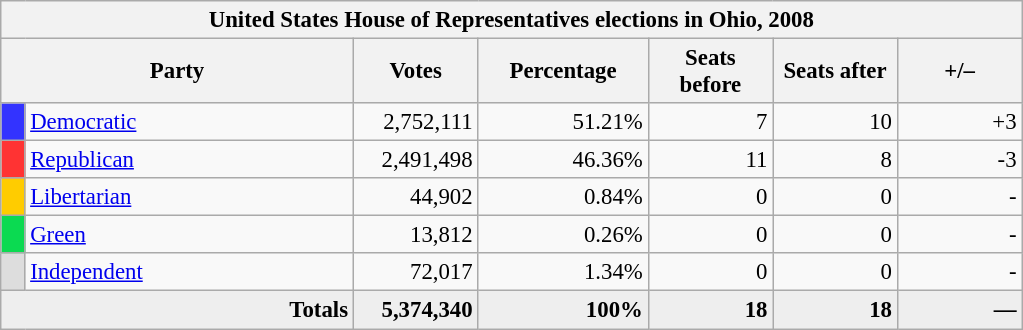<table class="wikitable" style="font-size: 95%;">
<tr>
<th colspan="8">United States House of Representatives elections in Ohio, 2008</th>
</tr>
<tr>
<th colspan=2 style="width: 15em">Party</th>
<th style="width: 5em">Votes</th>
<th style="width: 7em">Percentage</th>
<th style="width: 5em">Seats before</th>
<th style="width: 5em">Seats after</th>
<th style="width: 5em">+/–</th>
</tr>
<tr>
<th style="background-color:#3333FF; width: 3px"></th>
<td style="width: 130px"><a href='#'>Democratic</a></td>
<td align="right">2,752,111</td>
<td align="right">51.21%</td>
<td align="right">7</td>
<td align="right">10</td>
<td align="right">+3</td>
</tr>
<tr>
<th style="background-color:#FF3333; width: 3px"></th>
<td style="width: 130px"><a href='#'>Republican</a></td>
<td align="right">2,491,498</td>
<td align="right">46.36%</td>
<td align="right">11</td>
<td align="right">8</td>
<td align="right">-3</td>
</tr>
<tr>
<th style="background-color:#FFCC00; width: 3px"></th>
<td style="width: 130px"><a href='#'>Libertarian</a></td>
<td align="right">44,902</td>
<td align="right">0.84%</td>
<td align="right">0</td>
<td align="right">0</td>
<td align="right">-</td>
</tr>
<tr>
<th style="background-color:#0BDA51; width: 3px"></th>
<td style="width: 130px"><a href='#'>Green</a></td>
<td align="right">13,812</td>
<td align="right">0.26%</td>
<td align="right">0</td>
<td align="right">0</td>
<td align="right">-</td>
</tr>
<tr>
<th style="background-color:#DDDDDD; width: 3px"></th>
<td style="width: 130px"><a href='#'>Independent</a></td>
<td align="right">72,017</td>
<td align="right">1.34%</td>
<td align="right">0</td>
<td align="right">0</td>
<td align="right">-</td>
</tr>
<tr bgcolor="#EEEEEE">
<td colspan="2" align="right"><strong>Totals</strong></td>
<td align="right"><strong>5,374,340</strong></td>
<td align="right"><strong>100%</strong></td>
<td align="right"><strong>18</strong></td>
<td align="right"><strong>18</strong></td>
<td align="right"><strong>—</strong></td>
</tr>
</table>
